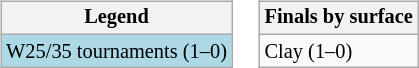<table>
<tr valign=top>
<td><br><table class="wikitable" style=font-size:85%;>
<tr>
<th>Legend</th>
</tr>
<tr style="background:lightblue;">
<td>W25/35 tournaments (1–0)</td>
</tr>
</table>
</td>
<td><br><table class="wikitable" style=font-size:85%;>
<tr>
<th>Finals by surface</th>
</tr>
<tr>
<td>Clay (1–0)</td>
</tr>
</table>
</td>
</tr>
</table>
